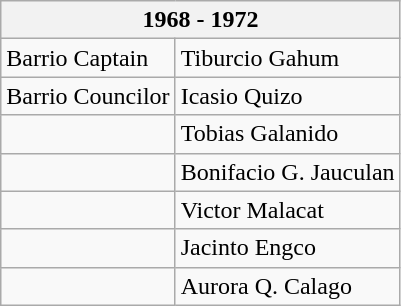<table class="wikitable mw-collapsible mw-collapsed">
<tr>
<th colspan="2">1968 - 1972</th>
</tr>
<tr>
<td>Barrio Captain</td>
<td>Tiburcio Gahum</td>
</tr>
<tr>
<td>Barrio Councilor</td>
<td>Icasio Quizo</td>
</tr>
<tr>
<td></td>
<td>Tobias Galanido</td>
</tr>
<tr>
<td></td>
<td>Bonifacio G. Jauculan</td>
</tr>
<tr>
<td></td>
<td>Victor Malacat</td>
</tr>
<tr>
<td></td>
<td>Jacinto Engco</td>
</tr>
<tr>
<td></td>
<td>Aurora Q. Calago</td>
</tr>
</table>
